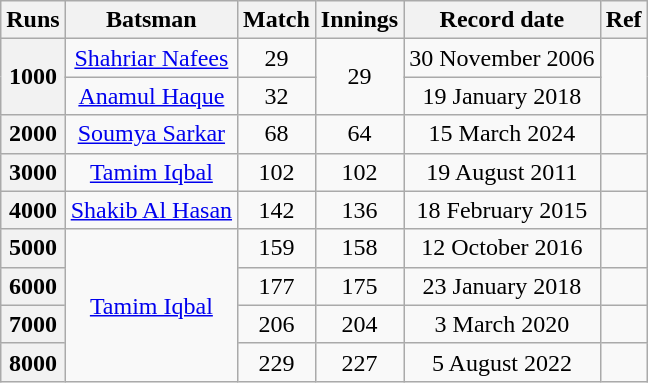<table class="wikitable plainrowheaders sortable" style="text-align:center;">
<tr>
<th scope="col" style="text-align:center;">Runs</th>
<th scope="col" style="text-align:center;">Batsman</th>
<th scope="col" style="text-align:center;">Match</th>
<th scope="col" style="text-align:center;">Innings</th>
<th scope="col" style="text-align:center;">Record date</th>
<th scope="col">Ref</th>
</tr>
<tr>
<th scope=row style=text-align:center; rowspan="2">1000</th>
<td><a href='#'>Shahriar Nafees</a></td>
<td>29</td>
<td rowspan=2>29</td>
<td>30 November 2006</td>
<td rowspan=2></td>
</tr>
<tr>
<td><a href='#'>Anamul Haque</a></td>
<td>32</td>
<td>19 January 2018</td>
</tr>
<tr>
<th scope="row" style="text-align:center;">2000</th>
<td><a href='#'>Soumya Sarkar</a></td>
<td>68</td>
<td>64</td>
<td>15 March 2024 </td>
<td></td>
</tr>
<tr>
<th scope=row style=text-align:center;>3000</th>
<td><a href='#'>Tamim Iqbal</a></td>
<td>102</td>
<td>102</td>
<td>19 August 2011</td>
<td></td>
</tr>
<tr>
<th scope=row style=text-align:center;>4000</th>
<td><a href='#'>Shakib Al Hasan</a></td>
<td>142</td>
<td>136</td>
<td>18 February 2015 </td>
<td></td>
</tr>
<tr>
<th scope=row style=text-align:center;>5000</th>
<td rowspan=4><a href='#'>Tamim Iqbal</a></td>
<td>159</td>
<td>158</td>
<td>12 October 2016</td>
<td></td>
</tr>
<tr>
<th scope=row style=text-align:center;>6000</th>
<td>177</td>
<td>175</td>
<td>23 January 2018</td>
<td></td>
</tr>
<tr>
<th scope=row style=text-align:center;>7000</th>
<td>206</td>
<td>204</td>
<td>3 March 2020</td>
<td></td>
</tr>
<tr>
<th scope=row style=text-align:center;>8000</th>
<td>229</td>
<td>227</td>
<td>5 August 2022</td>
<td></td>
</tr>
</table>
